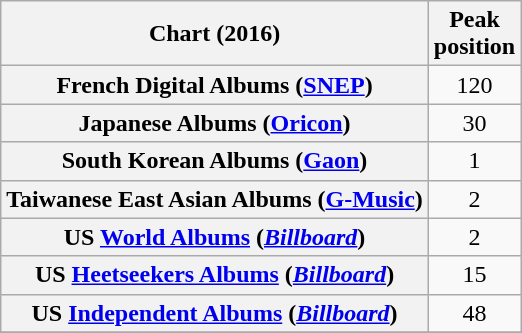<table class="wikitable plainrowheaders sortable" style="text-align:center;">
<tr>
<th>Chart (2016)</th>
<th>Peak<br>position</th>
</tr>
<tr>
<th scope="row">French Digital Albums (<a href='#'>SNEP</a>)</th>
<td>120</td>
</tr>
<tr>
<th scope=row>Japanese Albums (<a href='#'>Oricon</a>)</th>
<td>30</td>
</tr>
<tr>
<th scope=row>South Korean Albums (<a href='#'>Gaon</a>)</th>
<td>1</td>
</tr>
<tr>
<th scope="row">Taiwanese East Asian Albums (<a href='#'>G-Music</a>)</th>
<td>2</td>
</tr>
<tr>
<th scope="row">US <a href='#'>World Albums</a> (<a href='#'><em>Billboard</em></a>)</th>
<td>2</td>
</tr>
<tr>
<th scope="row">US <a href='#'>Heetseekers Albums</a> (<a href='#'><em>Billboard</em></a>)</th>
<td>15</td>
</tr>
<tr>
<th scope="row">US <a href='#'>Independent Albums</a> (<a href='#'><em>Billboard</em></a>)</th>
<td>48</td>
</tr>
<tr>
</tr>
</table>
